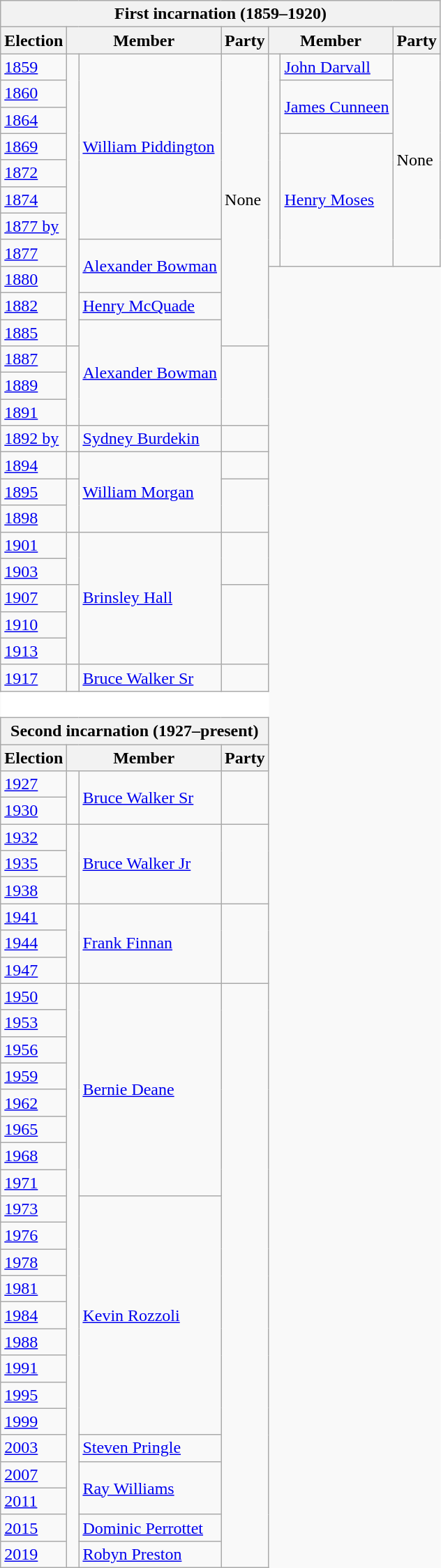<table class="wikitable" style='border-style: none none none none;'>
<tr>
<th colspan="7">First incarnation (1859–1920)</th>
</tr>
<tr>
<th>Election</th>
<th colspan="2">Member</th>
<th>Party</th>
<th colspan="2">Member</th>
<th>Party</th>
</tr>
<tr style="background: #f9f9f9">
<td><a href='#'>1859</a></td>
<td rowspan="11" > </td>
<td rowspan="7"><a href='#'>William Piddington</a></td>
<td rowspan="11">None</td>
<td rowspan="8" > </td>
<td><a href='#'>John Darvall</a></td>
<td rowspan="8">None</td>
</tr>
<tr style="background: #f9f9f9">
<td><a href='#'>1860</a></td>
<td rowspan="2"><a href='#'>James Cunneen</a></td>
</tr>
<tr style="background: #f9f9f9">
<td><a href='#'>1864</a></td>
</tr>
<tr style="background: #f9f9f9">
<td><a href='#'>1869</a></td>
<td rowspan="5"><a href='#'>Henry Moses</a></td>
</tr>
<tr style="background: #f9f9f9">
<td><a href='#'>1872</a></td>
</tr>
<tr style="background: #f9f9f9">
<td><a href='#'>1874</a></td>
</tr>
<tr style="background: #f9f9f9">
<td><a href='#'>1877 by</a></td>
</tr>
<tr style="background: #f9f9f9">
<td><a href='#'>1877</a></td>
<td rowspan="2"><a href='#'>Alexander Bowman</a></td>
</tr>
<tr style="background: #f9f9f9">
<td><a href='#'>1880</a></td>
</tr>
<tr style="background: #f9f9f9">
<td><a href='#'>1882</a></td>
<td><a href='#'>Henry McQuade</a></td>
</tr>
<tr style="background: #f9f9f9">
<td><a href='#'>1885</a></td>
<td rowspan="4"><a href='#'>Alexander Bowman</a></td>
</tr>
<tr style="background: #f9f9f9">
<td><a href='#'>1887</a></td>
<td rowspan="3" > </td>
<td rowspan="3"></td>
</tr>
<tr style="background: #f9f9f9">
<td><a href='#'>1889</a></td>
</tr>
<tr style="background: #f9f9f9">
<td><a href='#'>1891</a></td>
</tr>
<tr style="background: #f9f9f9">
<td><a href='#'>1892 by</a></td>
<td> </td>
<td><a href='#'>Sydney Burdekin</a></td>
<td></td>
</tr>
<tr style="background: #f9f9f9">
<td><a href='#'>1894</a></td>
<td> </td>
<td rowspan="3"><a href='#'>William Morgan</a></td>
<td></td>
</tr>
<tr style="background: #f9f9f9">
<td><a href='#'>1895</a></td>
<td rowspan="2" > </td>
<td rowspan="2"></td>
</tr>
<tr style="background: #f9f9f9">
<td><a href='#'>1898</a></td>
</tr>
<tr style="background: #f9f9f9">
<td><a href='#'>1901</a></td>
<td rowspan="2" > </td>
<td rowspan="5"><a href='#'>Brinsley Hall</a></td>
<td rowspan="2"></td>
</tr>
<tr style="background: #f9f9f9">
<td><a href='#'>1903</a></td>
</tr>
<tr style="background: #f9f9f9">
<td><a href='#'>1907</a></td>
<td rowspan="3" > </td>
<td rowspan="3"></td>
</tr>
<tr style="background: #f9f9f9">
<td><a href='#'>1910</a></td>
</tr>
<tr style="background: #f9f9f9">
<td><a href='#'>1913</a></td>
</tr>
<tr style="background: #f9f9f9">
<td><a href='#'>1917</a></td>
<td> </td>
<td><a href='#'>Bruce Walker Sr</a></td>
<td></td>
</tr>
<tr>
<td colspan="4" style='background: #FFFFFF; border-style: none none none none;'> </td>
</tr>
<tr>
<th colspan="4">Second incarnation (1927–present)</th>
</tr>
<tr style="background: #f9f9f9">
<th>Election</th>
<th colspan="2">Member</th>
<th>Party</th>
</tr>
<tr style="background: #f9f9f9">
<td><a href='#'>1927</a></td>
<td rowspan="2" > </td>
<td rowspan="2"><a href='#'>Bruce Walker Sr</a></td>
<td rowspan="2"></td>
</tr>
<tr style="background: #f9f9f9">
<td><a href='#'>1930</a></td>
</tr>
<tr style="background: #f9f9f9">
<td><a href='#'>1932</a></td>
<td rowspan="3" > </td>
<td rowspan="3"><a href='#'>Bruce Walker Jr</a></td>
<td rowspan="3"></td>
</tr>
<tr style="background: #f9f9f9">
<td><a href='#'>1935</a></td>
</tr>
<tr style="background: #f9f9f9">
<td><a href='#'>1938</a></td>
</tr>
<tr style="background: #f9f9f9">
<td><a href='#'>1941</a></td>
<td rowspan="3" > </td>
<td rowspan="3"><a href='#'>Frank Finnan</a></td>
<td rowspan="3"></td>
</tr>
<tr style="background: #f9f9f9">
<td><a href='#'>1944</a></td>
</tr>
<tr style="background: #f9f9f9">
<td><a href='#'>1947</a></td>
</tr>
<tr style="background: #f9f9f9">
<td><a href='#'>1950</a></td>
<td rowspan="22" > </td>
<td rowspan="8"><a href='#'>Bernie Deane</a></td>
<td rowspan="22"></td>
</tr>
<tr style="background: #f9f9f9">
<td><a href='#'>1953</a></td>
</tr>
<tr style="background: #f9f9f9">
<td><a href='#'>1956</a></td>
</tr>
<tr style="background: #f9f9f9">
<td><a href='#'>1959</a></td>
</tr>
<tr style="background: #f9f9f9">
<td><a href='#'>1962</a></td>
</tr>
<tr style="background: #f9f9f9">
<td><a href='#'>1965</a></td>
</tr>
<tr style="background: #f9f9f9">
<td><a href='#'>1968</a></td>
</tr>
<tr style="background: #f9f9f9">
<td><a href='#'>1971</a></td>
</tr>
<tr style="background: #f9f9f9">
<td><a href='#'>1973</a></td>
<td rowspan="9"><a href='#'>Kevin Rozzoli</a></td>
</tr>
<tr style="background: #f9f9f9">
<td><a href='#'>1976</a></td>
</tr>
<tr style="background: #f9f9f9">
<td><a href='#'>1978</a></td>
</tr>
<tr style="background: #f9f9f9">
<td><a href='#'>1981</a></td>
</tr>
<tr style="background: #f9f9f9">
<td><a href='#'>1984</a></td>
</tr>
<tr style="background: #f9f9f9">
<td><a href='#'>1988</a></td>
</tr>
<tr style="background: #f9f9f9">
<td><a href='#'>1991</a></td>
</tr>
<tr style="background: #f9f9f9">
<td><a href='#'>1995</a></td>
</tr>
<tr style="background: #f9f9f9">
<td><a href='#'>1999</a></td>
</tr>
<tr style="background: #f9f9f9">
<td><a href='#'>2003</a></td>
<td><a href='#'>Steven Pringle</a></td>
</tr>
<tr style="background: #f9f9f9">
<td><a href='#'>2007</a></td>
<td rowspan="2"><a href='#'>Ray Williams</a></td>
</tr>
<tr style="background: #f9f9f9">
<td><a href='#'>2011</a></td>
</tr>
<tr style="background: #f9f9f9">
<td><a href='#'>2015</a></td>
<td><a href='#'>Dominic Perrottet</a></td>
</tr>
<tr style="background: #f9f9f9">
<td><a href='#'>2019</a></td>
<td><a href='#'>Robyn Preston</a></td>
</tr>
</table>
